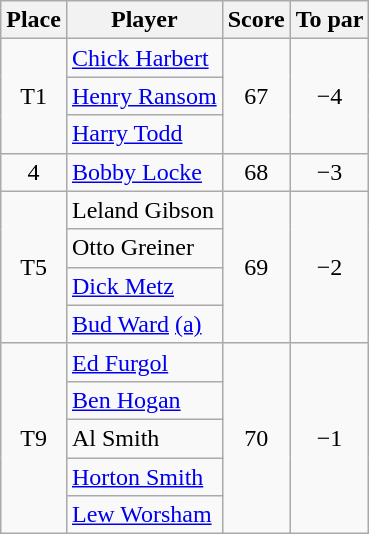<table class=wikitable>
<tr>
<th>Place</th>
<th>Player</th>
<th>Score</th>
<th>To par</th>
</tr>
<tr>
<td rowspan=3 align=center>T1</td>
<td> <a href='#'>Chick Harbert</a></td>
<td rowspan=3 align=center>67</td>
<td rowspan=3 align=center>−4</td>
</tr>
<tr>
<td> <a href='#'>Henry Ransom</a></td>
</tr>
<tr>
<td> <a href='#'>Harry Todd</a></td>
</tr>
<tr>
<td align=center>4</td>
<td> <a href='#'>Bobby Locke</a></td>
<td align=center>68</td>
<td align=center>−3</td>
</tr>
<tr>
<td rowspan=4 align=center>T5</td>
<td> Leland Gibson</td>
<td rowspan=4 align=center>69</td>
<td rowspan=4 align=center>−2</td>
</tr>
<tr>
<td> Otto Greiner</td>
</tr>
<tr>
<td> <a href='#'>Dick Metz</a></td>
</tr>
<tr>
<td> <a href='#'>Bud Ward</a> <a href='#'>(a)</a></td>
</tr>
<tr>
<td rowspan=5 align=center>T9</td>
<td> <a href='#'>Ed Furgol</a></td>
<td rowspan=5 align=center>70</td>
<td rowspan=5 align=center>−1</td>
</tr>
<tr>
<td> <a href='#'>Ben Hogan</a></td>
</tr>
<tr>
<td> Al Smith</td>
</tr>
<tr>
<td> <a href='#'>Horton Smith</a></td>
</tr>
<tr>
<td> <a href='#'>Lew Worsham</a></td>
</tr>
</table>
